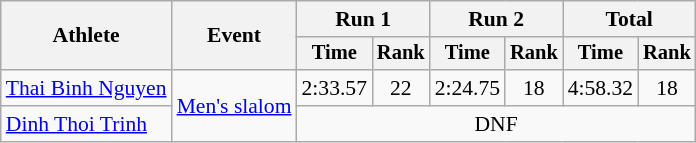<table class="wikitable" style="font-size:90%">
<tr>
<th rowspan=2>Athlete</th>
<th rowspan=2>Event</th>
<th colspan=2>Run 1</th>
<th colspan=2>Run 2</th>
<th colspan=2>Total</th>
</tr>
<tr style="font-size:95%">
<th>Time</th>
<th>Rank</th>
<th>Time</th>
<th>Rank</th>
<th>Time</th>
<th>Rank</th>
</tr>
<tr align=center>
<td align=left><a href='#'>Thai Binh Nguyen</a></td>
<td align=left rowspan=2><a href='#'>Men's slalom</a></td>
<td>2:33.57</td>
<td>22</td>
<td>2:24.75</td>
<td>18</td>
<td>4:58.32</td>
<td>18</td>
</tr>
<tr align=center>
<td align=left><a href='#'>Dinh Thoi Trinh</a></td>
<td colspan=6>DNF</td>
</tr>
</table>
